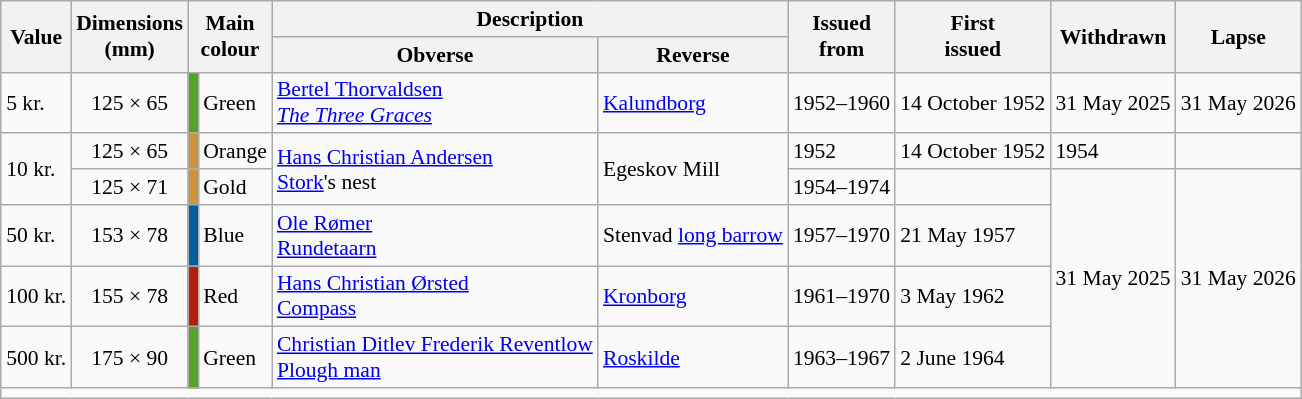<table class="wikitable" style="margin:auto; font-size:90%; border-width:1px;">
<tr>
<th rowspan=2>Value</th>
<th rowspan=2>Dimensions<br>(mm)</th>
<th rowspan=2 colspan=2>Main<br>colour</th>
<th colspan=2>Description</th>
<th rowspan=2>Issued<br>from</th>
<th rowspan=2>First<br>issued</th>
<th rowspan=2>Withdrawn</th>
<th rowspan=2>Lapse</th>
</tr>
<tr>
<th>Obverse</th>
<th>Reverse</th>
</tr>
<tr>
<td>5 kr.</td>
<td align=center>125 × 65</td>
<td style="background:#53a32a;"></td>
<td>Green</td>
<td><a href='#'>Bertel Thorvaldsen</a><br><em><a href='#'>The Three Graces</a></em></td>
<td><a href='#'>Kalundborg</a></td>
<td>1952–1960</td>
<td>14 October 1952</td>
<td>31 May 2025</td>
<td>31 May 2026</td>
</tr>
<tr>
<td rowspan=2>10 kr.</td>
<td align=center>125 × 65</td>
<td style="background:#cf943a;"></td>
<td>Orange</td>
<td rowspan=2><a href='#'>Hans Christian Andersen</a><br><a href='#'>Stork</a>'s nest</td>
<td rowspan=2>Egeskov Mill</td>
<td>1952</td>
<td>14 October 1952</td>
<td>1954</td>
<td></td>
</tr>
<tr>
<td align=center>125 × 71</td>
<td style="background:#cf943a;"></td>
<td>Gold</td>
<td>1954–1974</td>
<td></td>
<td rowspan=4>31 May 2025</td>
<td rowspan=4>31 May 2026</td>
</tr>
<tr>
<td>50 kr.</td>
<td align=center>153 × 78</td>
<td style="background:#025ea0;"></td>
<td>Blue</td>
<td><a href='#'>Ole Rømer</a><br><a href='#'>Rundetaarn</a></td>
<td>Stenvad <a href='#'>long barrow</a></td>
<td>1957–1970</td>
<td>21 May 1957</td>
</tr>
<tr>
<td>100 kr.</td>
<td align=center>155 × 78</td>
<td style="background:#b01f0f;"></td>
<td>Red</td>
<td><a href='#'>Hans Christian Ørsted</a><br><a href='#'>Compass</a></td>
<td><a href='#'>Kronborg</a></td>
<td>1961–1970</td>
<td>3 May 1962</td>
</tr>
<tr>
<td>500 kr.</td>
<td align=center>175 × 90</td>
<td style="background:#53a32a;"></td>
<td>Green</td>
<td><a href='#'>Christian Ditlev Frederik Reventlow</a><br><a href='#'>Plough man</a></td>
<td><a href='#'>Roskilde</a></td>
<td>1963–1967</td>
<td>2 June 1964</td>
</tr>
<tr>
<td colspan=10></td>
</tr>
</table>
